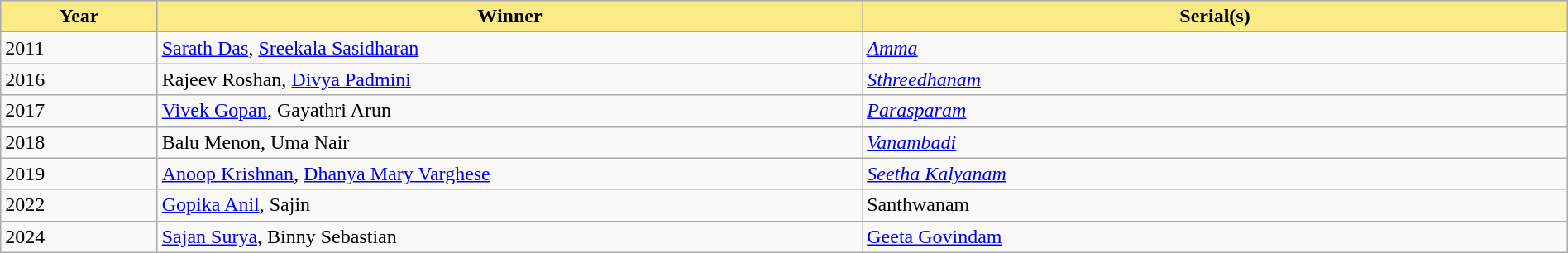<table class="wikitable" style="width:100%">
<tr bgcolor="#bebebe">
<th width="10%" style="background:#FAEB86">Year</th>
<th width="45%" style="background:#FAEB86">Winner</th>
<th width="45%" style="background:#FAEB86">Serial(s)</th>
</tr>
<tr>
<td>2011</td>
<td><a href='#'>Sarath Das</a>, <a href='#'>Sreekala Sasidharan</a></td>
<td><em><a href='#'>Amma</a></em></td>
</tr>
<tr>
<td>2016</td>
<td>Rajeev Roshan, <a href='#'>Divya Padmini</a></td>
<td><em><a href='#'>Sthreedhanam</a></em></td>
</tr>
<tr>
<td>2017</td>
<td><a href='#'>Vivek Gopan</a>, Gayathri Arun</td>
<td><em><a href='#'>Parasparam</a></em></td>
</tr>
<tr>
<td>2018</td>
<td>Balu Menon, Uma Nair</td>
<td><em><a href='#'>Vanambadi</a></em></td>
</tr>
<tr>
<td>2019</td>
<td><a href='#'>Anoop Krishnan</a>, <a href='#'>Dhanya Mary Varghese</a></td>
<td><em><a href='#'>Seetha Kalyanam</a></em></td>
</tr>
<tr>
<td>2022</td>
<td><a href='#'>Gopika Anil</a>, Sajin</td>
<td>Santhwanam</td>
</tr>
<tr>
<td>2024</td>
<td><a href='#'>Sajan Surya</a>, Binny Sebastian</td>
<td><a href='#'>Geeta Govindam</a></td>
</tr>
</table>
